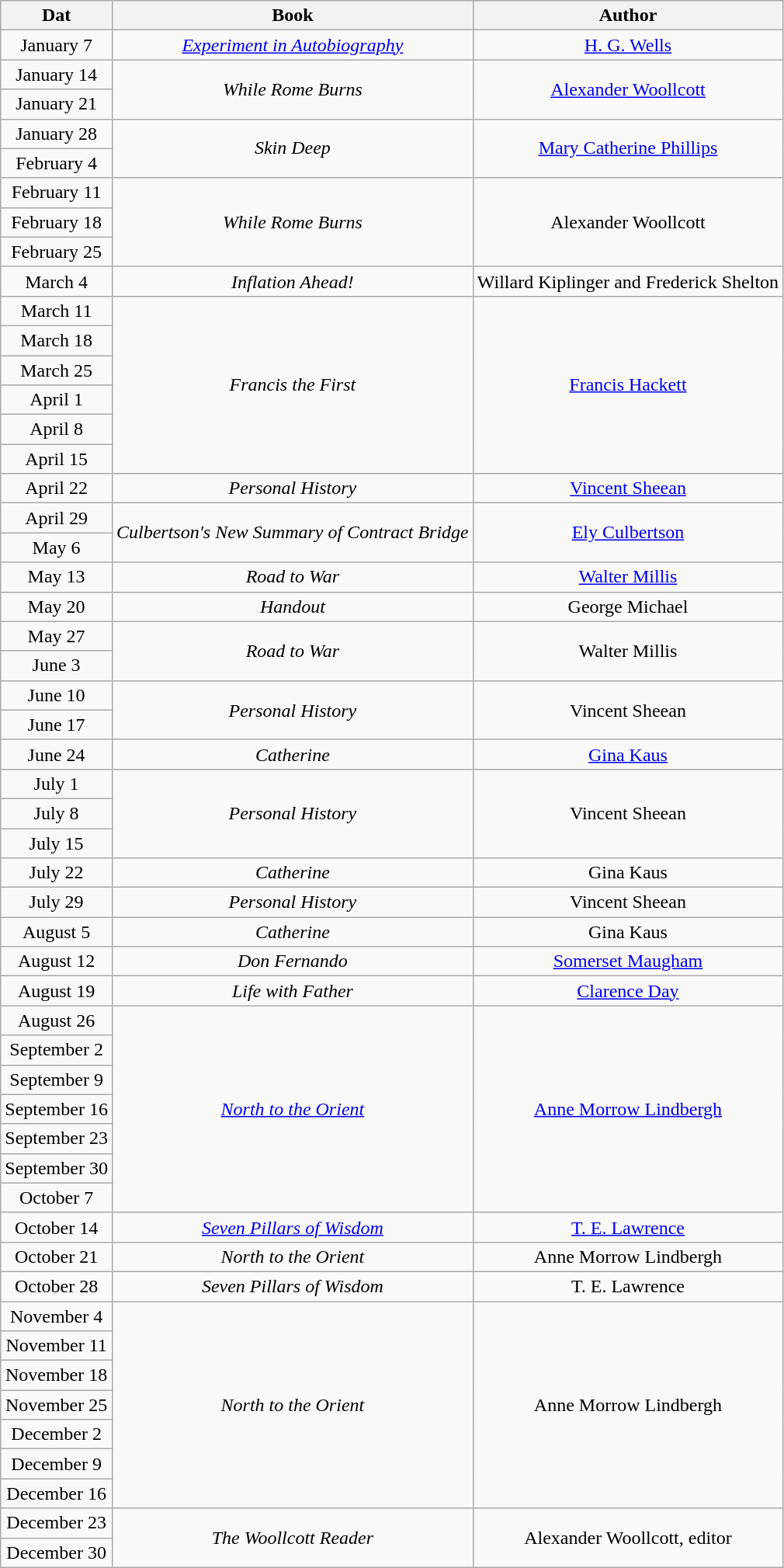<table class="wikitable sortable" style="text-align: center">
<tr>
<th>Dat</th>
<th>Book</th>
<th>Author</th>
</tr>
<tr>
<td>January 7</td>
<td><em><a href='#'>Experiment in Autobiography</a></em></td>
<td><a href='#'>H. G. Wells</a></td>
</tr>
<tr>
<td>January 14</td>
<td rowspan=2><em>While Rome Burns</em></td>
<td rowspan=2><a href='#'>Alexander Woollcott</a></td>
</tr>
<tr>
<td>January 21</td>
</tr>
<tr>
<td>January 28</td>
<td rowspan=2><em>Skin Deep</em></td>
<td rowspan=2><a href='#'>Mary Catherine Phillips</a></td>
</tr>
<tr>
<td>February 4</td>
</tr>
<tr>
<td>February 11</td>
<td rowspan=3><em>While Rome Burns</em></td>
<td rowspan=3>Alexander Woollcott</td>
</tr>
<tr>
<td>February 18</td>
</tr>
<tr>
<td>February 25</td>
</tr>
<tr>
<td>March 4</td>
<td><em>Inflation Ahead!</em></td>
<td>Willard Kiplinger and Frederick Shelton</td>
</tr>
<tr>
<td>March 11</td>
<td rowspan=6><em>Francis the First</em></td>
<td rowspan=6><a href='#'>Francis Hackett</a></td>
</tr>
<tr>
<td>March 18</td>
</tr>
<tr>
<td>March 25</td>
</tr>
<tr>
<td>April 1</td>
</tr>
<tr>
<td>April 8</td>
</tr>
<tr>
<td>April 15</td>
</tr>
<tr>
<td>April 22</td>
<td><em>Personal History</em></td>
<td><a href='#'>Vincent Sheean</a></td>
</tr>
<tr>
<td>April 29</td>
<td rowspan=2><em>Culbertson's New Summary of Contract Bridge</em></td>
<td rowspan=2><a href='#'>Ely Culbertson</a></td>
</tr>
<tr>
<td>May 6</td>
</tr>
<tr>
<td>May 13</td>
<td><em>Road to War</em></td>
<td><a href='#'>Walter Millis</a></td>
</tr>
<tr>
<td>May 20</td>
<td><em>Handout</em></td>
<td>George Michael</td>
</tr>
<tr>
<td>May 27</td>
<td rowspan=2><em>Road to War</em></td>
<td rowspan=2>Walter Millis</td>
</tr>
<tr>
<td>June 3</td>
</tr>
<tr>
<td>June 10</td>
<td rowspan=2><em>Personal History</em></td>
<td rowspan=2>Vincent Sheean</td>
</tr>
<tr>
<td>June 17</td>
</tr>
<tr>
<td>June 24</td>
<td><em>Catherine</em></td>
<td><a href='#'>Gina Kaus</a></td>
</tr>
<tr>
<td>July 1</td>
<td rowspan=3><em>Personal History</em></td>
<td rowspan=3>Vincent Sheean</td>
</tr>
<tr>
<td>July 8</td>
</tr>
<tr>
<td>July 15</td>
</tr>
<tr>
<td>July 22</td>
<td><em>Catherine</em></td>
<td>Gina Kaus</td>
</tr>
<tr>
<td>July 29</td>
<td><em>Personal History</em></td>
<td>Vincent Sheean</td>
</tr>
<tr>
<td>August 5</td>
<td><em>Catherine</em></td>
<td>Gina Kaus</td>
</tr>
<tr>
<td>August 12</td>
<td><em>Don Fernando</em></td>
<td><a href='#'>Somerset Maugham</a></td>
</tr>
<tr>
<td>August 19</td>
<td><em>Life with Father</em></td>
<td><a href='#'>Clarence Day</a></td>
</tr>
<tr>
<td>August 26</td>
<td rowspan=7><em><a href='#'>North to the Orient</a></em></td>
<td rowspan=7><a href='#'>Anne Morrow Lindbergh</a></td>
</tr>
<tr>
<td>September 2</td>
</tr>
<tr>
<td>September 9</td>
</tr>
<tr>
<td>September 16</td>
</tr>
<tr>
<td>September 23</td>
</tr>
<tr>
<td>September 30</td>
</tr>
<tr>
<td>October 7</td>
</tr>
<tr>
<td>October 14</td>
<td><em><a href='#'>Seven Pillars of Wisdom</a></em></td>
<td><a href='#'>T. E. Lawrence</a></td>
</tr>
<tr>
<td>October 21</td>
<td><em>North to the Orient</em></td>
<td>Anne Morrow Lindbergh</td>
</tr>
<tr>
<td>October 28</td>
<td><em>Seven Pillars of Wisdom</em></td>
<td>T. E. Lawrence</td>
</tr>
<tr>
<td>November 4</td>
<td rowspan=7><em>North to the Orient</em></td>
<td rowspan=7>Anne Morrow Lindbergh</td>
</tr>
<tr>
<td>November 11</td>
</tr>
<tr>
<td>November 18</td>
</tr>
<tr>
<td>November 25</td>
</tr>
<tr>
<td>December 2</td>
</tr>
<tr>
<td>December 9</td>
</tr>
<tr>
<td>December 16</td>
</tr>
<tr>
<td>December 23</td>
<td rowspan=2><em>The Woollcott Reader</em></td>
<td rowspan=2>Alexander Woollcott, editor</td>
</tr>
<tr>
<td>December 30</td>
</tr>
</table>
